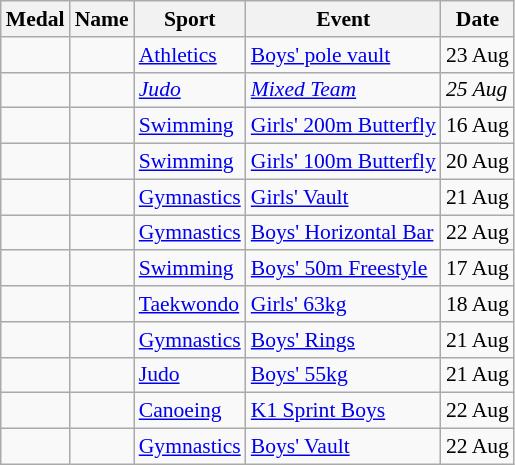<table class="wikitable sortable" style="font-size:90%">
<tr>
<th>Medal</th>
<th>Name</th>
<th>Sport</th>
<th>Event</th>
<th>Date</th>
</tr>
<tr>
<td></td>
<td></td>
<td><a href='#'>Athletics</a></td>
<td><a href='#'>Boys' pole vault</a></td>
<td>23 Aug</td>
</tr>
<tr>
<td><em></em></td>
<td><em></em></td>
<td><em><a href='#'>Judo</a></em></td>
<td><em><a href='#'>Mixed Team</a></em></td>
<td><em>25 Aug</em></td>
</tr>
<tr>
<td></td>
<td></td>
<td><a href='#'>Swimming</a></td>
<td><a href='#'>Girls' 200m Butterfly</a></td>
<td>16 Aug</td>
</tr>
<tr>
<td></td>
<td></td>
<td><a href='#'>Swimming</a></td>
<td><a href='#'>Girls' 100m Butterfly</a></td>
<td>20 Aug</td>
</tr>
<tr>
<td></td>
<td></td>
<td><a href='#'>Gymnastics</a></td>
<td><a href='#'>Girls' Vault</a></td>
<td>21 Aug</td>
</tr>
<tr>
<td></td>
<td></td>
<td><a href='#'>Gymnastics</a></td>
<td><a href='#'>Boys' Horizontal Bar</a></td>
<td>22 Aug</td>
</tr>
<tr>
<td></td>
<td></td>
<td><a href='#'>Swimming</a></td>
<td><a href='#'>Boys' 50m Freestyle</a></td>
<td>17 Aug</td>
</tr>
<tr>
<td></td>
<td></td>
<td><a href='#'>Taekwondo</a></td>
<td><a href='#'>Girls' 63kg</a></td>
<td>18 Aug</td>
</tr>
<tr>
<td></td>
<td></td>
<td><a href='#'>Gymnastics</a></td>
<td><a href='#'>Boys' Rings</a></td>
<td>21 Aug</td>
</tr>
<tr>
<td></td>
<td></td>
<td><a href='#'>Judo</a></td>
<td><a href='#'>Boys' 55kg</a></td>
<td>21 Aug</td>
</tr>
<tr>
<td></td>
<td></td>
<td><a href='#'>Canoeing</a></td>
<td><a href='#'>K1 Sprint Boys</a></td>
<td>22 Aug</td>
</tr>
<tr>
<td></td>
<td></td>
<td><a href='#'>Gymnastics</a></td>
<td><a href='#'>Boys' Vault</a></td>
<td>22 Aug</td>
</tr>
</table>
